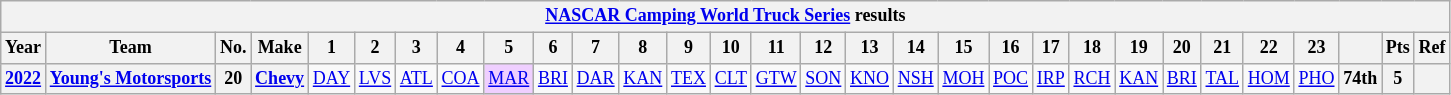<table class="wikitable" style="text-align:center; font-size:75%">
<tr>
<th colspan=42><a href='#'>NASCAR Camping World Truck Series</a> results</th>
</tr>
<tr>
<th>Year</th>
<th>Team</th>
<th>No.</th>
<th>Make</th>
<th>1</th>
<th>2</th>
<th>3</th>
<th>4</th>
<th>5</th>
<th>6</th>
<th>7</th>
<th>8</th>
<th>9</th>
<th>10</th>
<th>11</th>
<th>12</th>
<th>13</th>
<th>14</th>
<th>15</th>
<th>16</th>
<th>17</th>
<th>18</th>
<th>19</th>
<th>20</th>
<th>21</th>
<th>22</th>
<th>23</th>
<th></th>
<th>Pts</th>
<th>Ref</th>
</tr>
<tr>
<th><a href='#'>2022</a></th>
<th><a href='#'>Young's Motorsports</a></th>
<th>20</th>
<th><a href='#'>Chevy</a></th>
<td><a href='#'>DAY</a></td>
<td><a href='#'>LVS</a></td>
<td><a href='#'>ATL</a></td>
<td><a href='#'>COA</a></td>
<td style="background:#EFCFFF;"><a href='#'>MAR</a><br></td>
<td><a href='#'>BRI</a></td>
<td><a href='#'>DAR</a></td>
<td><a href='#'>KAN</a></td>
<td><a href='#'>TEX</a></td>
<td><a href='#'>CLT</a></td>
<td><a href='#'>GTW</a></td>
<td><a href='#'>SON</a></td>
<td><a href='#'>KNO</a></td>
<td><a href='#'>NSH</a></td>
<td><a href='#'>MOH</a></td>
<td><a href='#'>POC</a></td>
<td><a href='#'>IRP</a></td>
<td><a href='#'>RCH</a></td>
<td><a href='#'>KAN</a></td>
<td><a href='#'>BRI</a></td>
<td><a href='#'>TAL</a></td>
<td><a href='#'>HOM</a></td>
<td><a href='#'>PHO</a></td>
<th>74th</th>
<th>5</th>
<th></th>
</tr>
</table>
